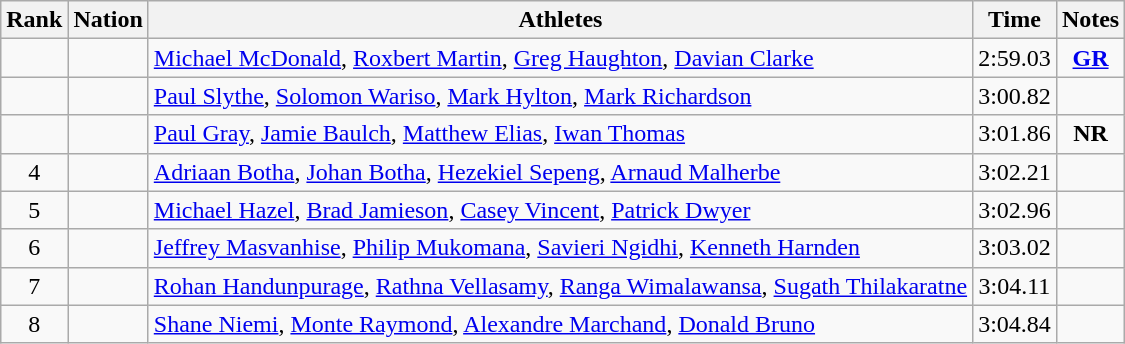<table class="wikitable sortable" style="text-align:center">
<tr>
<th>Rank</th>
<th>Nation</th>
<th>Athletes</th>
<th>Time</th>
<th>Notes</th>
</tr>
<tr>
<td></td>
<td align=left></td>
<td align=left><a href='#'>Michael McDonald</a>, <a href='#'>Roxbert Martin</a>, <a href='#'>Greg Haughton</a>, <a href='#'>Davian Clarke</a></td>
<td>2:59.03</td>
<td><strong><a href='#'>GR</a></strong></td>
</tr>
<tr>
<td></td>
<td align=left></td>
<td align=left><a href='#'>Paul Slythe</a>, <a href='#'>Solomon Wariso</a>, <a href='#'>Mark Hylton</a>, <a href='#'>Mark Richardson</a></td>
<td>3:00.82</td>
<td></td>
</tr>
<tr>
<td></td>
<td align=left></td>
<td align=left><a href='#'>Paul Gray</a>, <a href='#'>Jamie Baulch</a>, <a href='#'>Matthew Elias</a>, <a href='#'>Iwan Thomas</a></td>
<td>3:01.86</td>
<td><strong>NR</strong></td>
</tr>
<tr>
<td>4</td>
<td align=left></td>
<td align=left><a href='#'>Adriaan Botha</a>, <a href='#'>Johan Botha</a>, <a href='#'>Hezekiel Sepeng</a>, <a href='#'>Arnaud Malherbe</a></td>
<td>3:02.21</td>
<td></td>
</tr>
<tr>
<td>5</td>
<td align=left></td>
<td align=left><a href='#'>Michael Hazel</a>, <a href='#'>Brad Jamieson</a>, <a href='#'>Casey Vincent</a>, <a href='#'>Patrick Dwyer</a></td>
<td>3:02.96</td>
<td></td>
</tr>
<tr>
<td>6</td>
<td align=left></td>
<td align=left><a href='#'>Jeffrey Masvanhise</a>, <a href='#'>Philip Mukomana</a>, <a href='#'>Savieri Ngidhi</a>, <a href='#'>Kenneth Harnden</a></td>
<td>3:03.02</td>
<td></td>
</tr>
<tr>
<td>7</td>
<td align=left></td>
<td align=left><a href='#'>Rohan Handunpurage</a>, <a href='#'>Rathna Vellasamy</a>, <a href='#'>Ranga Wimalawansa</a>, <a href='#'>Sugath Thilakaratne</a></td>
<td>3:04.11</td>
<td></td>
</tr>
<tr>
<td>8</td>
<td align=left></td>
<td align=left><a href='#'>Shane Niemi</a>, <a href='#'>Monte Raymond</a>, <a href='#'>Alexandre Marchand</a>, <a href='#'>Donald Bruno</a></td>
<td>3:04.84</td>
<td></td>
</tr>
</table>
